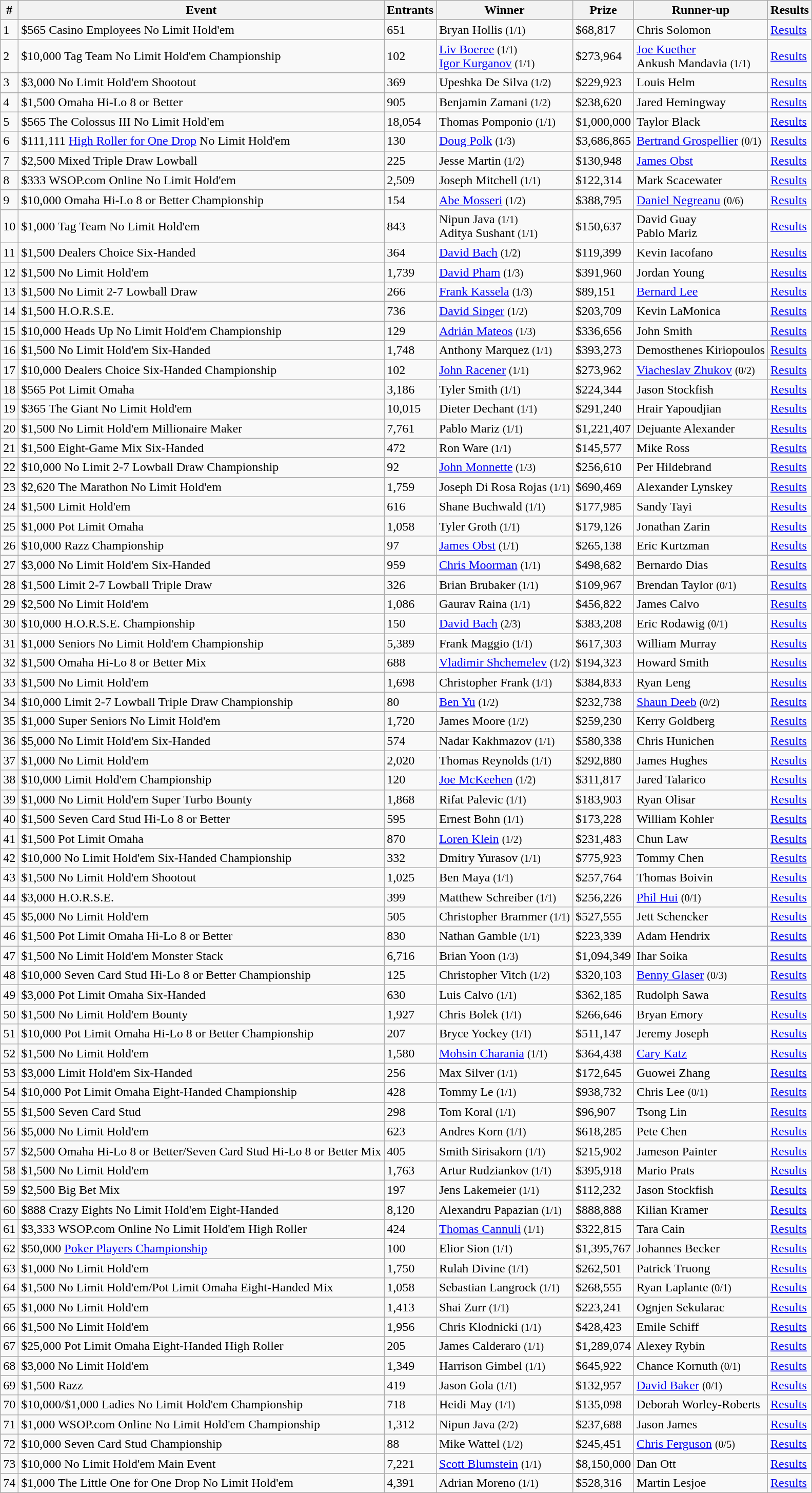<table class="wikitable sortable">
<tr>
<th bgcolor="#FFEBAD">#</th>
<th bgcolor="#FFEBAD">Event</th>
<th bgcolor="#FFEBAD">Entrants</th>
<th bgcolor="#FFEBAD">Winner</th>
<th bgcolor="#FFEBAD">Prize</th>
<th bgcolor="#FFEBAD">Runner-up</th>
<th bgcolor="#FFEBAD">Results</th>
</tr>
<tr>
<td>1</td>
<td>$565 Casino Employees No Limit Hold'em</td>
<td>651</td>
<td>Bryan Hollis <small>(1/1)</small></td>
<td>$68,817</td>
<td>Chris Solomon</td>
<td><a href='#'>Results</a></td>
</tr>
<tr>
<td>2</td>
<td>$10,000 Tag Team No Limit Hold'em Championship</td>
<td>102</td>
<td><a href='#'>Liv Boeree</a> <small>(1/1)</small><br><a href='#'>Igor Kurganov</a> <small>(1/1)</small></td>
<td>$273,964</td>
<td><a href='#'>Joe Kuether</a><br>Ankush Mandavia <small>(1/1)</small></td>
<td><a href='#'>Results</a></td>
</tr>
<tr>
<td>3</td>
<td>$3,000 No Limit Hold'em Shootout</td>
<td>369</td>
<td>Upeshka De Silva <small>(1/2)</small></td>
<td>$229,923</td>
<td>Louis Helm</td>
<td><a href='#'>Results</a></td>
</tr>
<tr>
<td>4</td>
<td>$1,500 Omaha Hi-Lo 8 or Better</td>
<td>905</td>
<td>Benjamin Zamani <small>(1/2)</small></td>
<td>$238,620</td>
<td>Jared Hemingway</td>
<td><a href='#'>Results</a></td>
</tr>
<tr>
<td>5</td>
<td>$565 The Colossus III No Limit Hold'em</td>
<td>18,054</td>
<td>Thomas Pomponio <small>(1/1)</small></td>
<td>$1,000,000</td>
<td>Taylor Black</td>
<td><a href='#'>Results</a></td>
</tr>
<tr>
<td>6</td>
<td>$111,111 <a href='#'>High Roller for One Drop</a> No Limit Hold'em</td>
<td>130</td>
<td><a href='#'>Doug Polk</a> <small>(1/3)</small></td>
<td>$3,686,865</td>
<td><a href='#'>Bertrand Grospellier</a> <small>(0/1)</small></td>
<td><a href='#'>Results</a></td>
</tr>
<tr>
<td>7</td>
<td>$2,500 Mixed Triple Draw Lowball</td>
<td>225</td>
<td>Jesse Martin <small>(1/2)</small></td>
<td>$130,948</td>
<td><a href='#'>James Obst</a></td>
<td><a href='#'>Results</a></td>
</tr>
<tr>
<td>8</td>
<td>$333 WSOP.com Online No Limit Hold'em</td>
<td>2,509</td>
<td>Joseph Mitchell <small>(1/1)</small></td>
<td>$122,314</td>
<td>Mark Scacewater</td>
<td><a href='#'>Results</a></td>
</tr>
<tr>
<td>9</td>
<td>$10,000 Omaha Hi-Lo 8 or Better Championship</td>
<td>154</td>
<td><a href='#'>Abe Mosseri</a> <small>(1/2)</small></td>
<td>$388,795</td>
<td><a href='#'>Daniel Negreanu</a> <small>(0/6)</small></td>
<td><a href='#'>Results</a></td>
</tr>
<tr>
<td>10</td>
<td>$1,000 Tag Team No Limit Hold'em</td>
<td>843</td>
<td>Nipun Java <small>(1/1)</small><br>Aditya Sushant <small>(1/1)</small></td>
<td>$150,637</td>
<td>David Guay<br>Pablo Mariz</td>
<td><a href='#'>Results</a></td>
</tr>
<tr>
<td>11</td>
<td>$1,500 Dealers Choice Six-Handed</td>
<td>364</td>
<td><a href='#'>David Bach</a> <small>(1/2)</small></td>
<td>$119,399</td>
<td>Kevin Iacofano</td>
<td><a href='#'>Results</a></td>
</tr>
<tr>
<td>12</td>
<td>$1,500 No Limit Hold'em</td>
<td>1,739</td>
<td><a href='#'>David Pham</a> <small>(1/3)</small></td>
<td>$391,960</td>
<td>Jordan Young</td>
<td><a href='#'>Results</a></td>
</tr>
<tr>
<td>13</td>
<td>$1,500 No Limit 2-7 Lowball Draw</td>
<td>266</td>
<td><a href='#'>Frank Kassela</a> <small>(1/3)</small></td>
<td>$89,151</td>
<td><a href='#'>Bernard Lee</a></td>
<td><a href='#'>Results</a></td>
</tr>
<tr>
<td>14</td>
<td>$1,500 H.O.R.S.E.</td>
<td>736</td>
<td><a href='#'>David Singer</a> <small>(1/2)</small></td>
<td>$203,709</td>
<td>Kevin LaMonica</td>
<td><a href='#'>Results</a></td>
</tr>
<tr>
<td>15</td>
<td>$10,000 Heads Up No Limit Hold'em Championship</td>
<td>129</td>
<td><a href='#'>Adrián Mateos</a> <small>(1/3)</small></td>
<td>$336,656</td>
<td>John Smith</td>
<td><a href='#'>Results</a></td>
</tr>
<tr>
<td>16</td>
<td>$1,500 No Limit Hold'em Six-Handed</td>
<td>1,748</td>
<td>Anthony Marquez <small>(1/1)</small></td>
<td>$393,273</td>
<td>Demosthenes Kiriopoulos</td>
<td><a href='#'>Results</a></td>
</tr>
<tr>
<td>17</td>
<td>$10,000 Dealers Choice Six-Handed Championship</td>
<td>102</td>
<td><a href='#'>John Racener</a> <small>(1/1)</small></td>
<td>$273,962</td>
<td><a href='#'>Viacheslav Zhukov</a> <small>(0/2)</small></td>
<td><a href='#'>Results</a></td>
</tr>
<tr>
<td>18</td>
<td>$565 Pot Limit Omaha</td>
<td>3,186</td>
<td>Tyler Smith <small>(1/1)</small></td>
<td>$224,344</td>
<td>Jason Stockfish</td>
<td><a href='#'>Results</a></td>
</tr>
<tr>
<td>19</td>
<td>$365 The Giant No Limit Hold'em</td>
<td>10,015</td>
<td>Dieter Dechant <small>(1/1)</small></td>
<td>$291,240</td>
<td>Hrair Yapoudjian</td>
<td><a href='#'>Results</a></td>
</tr>
<tr>
<td>20</td>
<td>$1,500 No Limit Hold'em Millionaire Maker</td>
<td>7,761</td>
<td>Pablo Mariz <small>(1/1)</small></td>
<td>$1,221,407</td>
<td>Dejuante Alexander</td>
<td><a href='#'>Results</a></td>
</tr>
<tr>
<td>21</td>
<td>$1,500 Eight-Game Mix Six-Handed</td>
<td>472</td>
<td>Ron Ware <small>(1/1)</small></td>
<td>$145,577</td>
<td>Mike Ross</td>
<td><a href='#'>Results</a></td>
</tr>
<tr>
<td>22</td>
<td>$10,000 No Limit 2-7 Lowball Draw Championship</td>
<td>92</td>
<td><a href='#'>John Monnette</a> <small>(1/3)</small></td>
<td>$256,610</td>
<td>Per Hildebrand</td>
<td><a href='#'>Results</a></td>
</tr>
<tr>
<td>23</td>
<td>$2,620 The Marathon No Limit Hold'em</td>
<td>1,759</td>
<td>Joseph Di Rosa Rojas <small>(1/1)</small></td>
<td>$690,469</td>
<td>Alexander Lynskey</td>
<td><a href='#'>Results</a></td>
</tr>
<tr>
<td>24</td>
<td>$1,500 Limit Hold'em</td>
<td>616</td>
<td>Shane Buchwald <small>(1/1)</small></td>
<td>$177,985</td>
<td>Sandy Tayi</td>
<td><a href='#'>Results</a></td>
</tr>
<tr>
<td>25</td>
<td>$1,000 Pot Limit Omaha</td>
<td>1,058</td>
<td>Tyler Groth <small>(1/1)</small></td>
<td>$179,126</td>
<td>Jonathan Zarin</td>
<td><a href='#'>Results</a></td>
</tr>
<tr>
<td>26</td>
<td>$10,000 Razz Championship</td>
<td>97</td>
<td><a href='#'>James Obst</a> <small>(1/1)</small></td>
<td>$265,138</td>
<td>Eric Kurtzman</td>
<td><a href='#'>Results</a></td>
</tr>
<tr>
<td>27</td>
<td>$3,000 No Limit Hold'em Six-Handed</td>
<td>959</td>
<td><a href='#'>Chris Moorman</a> <small>(1/1)</small></td>
<td>$498,682</td>
<td>Bernardo Dias</td>
<td><a href='#'>Results</a></td>
</tr>
<tr>
<td>28</td>
<td>$1,500 Limit 2-7 Lowball Triple Draw</td>
<td>326</td>
<td>Brian Brubaker <small>(1/1)</small></td>
<td>$109,967</td>
<td>Brendan Taylor <small>(0/1)</small></td>
<td><a href='#'>Results</a></td>
</tr>
<tr>
<td>29</td>
<td>$2,500 No Limit Hold'em</td>
<td>1,086</td>
<td>Gaurav Raina <small>(1/1)</small></td>
<td>$456,822</td>
<td>James Calvo</td>
<td><a href='#'>Results</a></td>
</tr>
<tr>
<td>30</td>
<td>$10,000 H.O.R.S.E. Championship</td>
<td>150</td>
<td><a href='#'>David Bach</a> <small>(2/3)</small></td>
<td>$383,208</td>
<td>Eric Rodawig <small>(0/1)</small></td>
<td><a href='#'>Results</a></td>
</tr>
<tr>
<td>31</td>
<td>$1,000 Seniors No Limit Hold'em Championship</td>
<td>5,389</td>
<td>Frank Maggio <small>(1/1)</small></td>
<td>$617,303</td>
<td>William Murray</td>
<td><a href='#'>Results</a></td>
</tr>
<tr>
<td>32</td>
<td>$1,500 Omaha Hi-Lo 8 or Better Mix</td>
<td>688</td>
<td><a href='#'>Vladimir Shchemelev</a> <small>(1/2)</small></td>
<td>$194,323</td>
<td>Howard Smith</td>
<td><a href='#'>Results</a></td>
</tr>
<tr>
<td>33</td>
<td>$1,500 No Limit Hold'em</td>
<td>1,698</td>
<td>Christopher Frank <small>(1/1)</small></td>
<td>$384,833</td>
<td>Ryan Leng</td>
<td><a href='#'>Results</a></td>
</tr>
<tr>
<td>34</td>
<td>$10,000 Limit 2-7 Lowball Triple Draw Championship</td>
<td>80</td>
<td><a href='#'>Ben Yu</a> <small>(1/2)</small></td>
<td>$232,738</td>
<td><a href='#'>Shaun Deeb</a>  <small>(0/2)</small></td>
<td><a href='#'>Results</a></td>
</tr>
<tr>
<td>35</td>
<td>$1,000 Super Seniors No Limit Hold'em</td>
<td>1,720</td>
<td>James Moore <small>(1/2)</small></td>
<td>$259,230</td>
<td>Kerry Goldberg</td>
<td><a href='#'>Results</a></td>
</tr>
<tr>
<td>36</td>
<td>$5,000 No Limit Hold'em Six-Handed</td>
<td>574</td>
<td>Nadar Kakhmazov <small>(1/1)</small></td>
<td>$580,338</td>
<td>Chris Hunichen</td>
<td><a href='#'>Results</a></td>
</tr>
<tr>
<td>37</td>
<td>$1,000 No Limit Hold'em</td>
<td>2,020</td>
<td>Thomas Reynolds <small>(1/1)</small></td>
<td>$292,880</td>
<td>James Hughes</td>
<td><a href='#'>Results</a></td>
</tr>
<tr>
<td>38</td>
<td>$10,000 Limit Hold'em Championship</td>
<td>120</td>
<td><a href='#'>Joe McKeehen</a> <small>(1/2)</small></td>
<td>$311,817</td>
<td>Jared Talarico</td>
<td><a href='#'>Results</a></td>
</tr>
<tr>
<td>39</td>
<td>$1,000 No Limit Hold'em Super Turbo Bounty</td>
<td>1,868</td>
<td>Rifat Palevic <small>(1/1)</small></td>
<td>$183,903</td>
<td>Ryan Olisar</td>
<td><a href='#'>Results</a></td>
</tr>
<tr>
<td>40</td>
<td>$1,500 Seven Card Stud Hi-Lo 8 or Better</td>
<td>595</td>
<td>Ernest Bohn <small>(1/1)</small></td>
<td>$173,228</td>
<td>William Kohler</td>
<td><a href='#'>Results</a></td>
</tr>
<tr>
<td>41</td>
<td>$1,500 Pot Limit Omaha</td>
<td>870</td>
<td><a href='#'>Loren Klein</a> <small>(1/2)</small></td>
<td>$231,483</td>
<td>Chun Law</td>
<td><a href='#'>Results</a></td>
</tr>
<tr>
<td>42</td>
<td>$10,000 No Limit Hold'em Six-Handed Championship</td>
<td>332</td>
<td>Dmitry Yurasov <small>(1/1)</small></td>
<td>$775,923</td>
<td>Tommy Chen</td>
<td><a href='#'>Results</a></td>
</tr>
<tr>
<td>43</td>
<td>$1,500 No Limit Hold'em Shootout</td>
<td>1,025</td>
<td>Ben Maya <small>(1/1)</small></td>
<td>$257,764</td>
<td>Thomas Boivin</td>
<td><a href='#'>Results</a></td>
</tr>
<tr>
<td>44</td>
<td>$3,000 H.O.R.S.E.</td>
<td>399</td>
<td>Matthew Schreiber <small>(1/1)</small></td>
<td>$256,226</td>
<td><a href='#'>Phil Hui</a> <small>(0/1)</small></td>
<td><a href='#'>Results</a></td>
</tr>
<tr>
<td>45</td>
<td>$5,000 No Limit Hold'em</td>
<td>505</td>
<td>Christopher Brammer <small>(1/1)</small></td>
<td>$527,555</td>
<td>Jett Schencker</td>
<td><a href='#'>Results</a></td>
</tr>
<tr>
<td>46</td>
<td>$1,500 Pot Limit Omaha Hi-Lo 8 or Better</td>
<td>830</td>
<td>Nathan Gamble <small>(1/1)</small></td>
<td>$223,339</td>
<td>Adam Hendrix</td>
<td><a href='#'>Results</a></td>
</tr>
<tr>
<td>47</td>
<td>$1,500 No Limit Hold'em Monster Stack</td>
<td>6,716</td>
<td>Brian Yoon <small>(1/3)</small></td>
<td>$1,094,349</td>
<td>Ihar Soika</td>
<td><a href='#'>Results</a></td>
</tr>
<tr>
<td>48</td>
<td>$10,000 Seven Card Stud Hi-Lo 8 or Better Championship</td>
<td>125</td>
<td>Christopher Vitch <small>(1/2)</small></td>
<td>$320,103</td>
<td><a href='#'>Benny Glaser</a> <small>(0/3)</small></td>
<td><a href='#'>Results</a></td>
</tr>
<tr>
<td>49</td>
<td>$3,000 Pot Limit Omaha Six-Handed</td>
<td>630</td>
<td>Luis Calvo <small>(1/1)</small></td>
<td>$362,185</td>
<td>Rudolph Sawa</td>
<td><a href='#'>Results</a></td>
</tr>
<tr>
<td>50</td>
<td>$1,500 No Limit Hold'em Bounty</td>
<td>1,927</td>
<td>Chris Bolek <small>(1/1)</small></td>
<td>$266,646</td>
<td>Bryan Emory</td>
<td><a href='#'>Results</a></td>
</tr>
<tr>
<td>51</td>
<td>$10,000 Pot Limit Omaha Hi-Lo 8 or Better Championship</td>
<td>207</td>
<td>Bryce Yockey <small>(1/1)</small></td>
<td>$511,147</td>
<td>Jeremy Joseph</td>
<td><a href='#'>Results</a></td>
</tr>
<tr>
<td>52</td>
<td>$1,500 No Limit Hold'em</td>
<td>1,580</td>
<td><a href='#'>Mohsin Charania</a> <small>(1/1)</small></td>
<td>$364,438</td>
<td><a href='#'>Cary Katz</a></td>
<td><a href='#'>Results</a></td>
</tr>
<tr>
<td>53</td>
<td>$3,000 Limit Hold'em Six-Handed</td>
<td>256</td>
<td>Max Silver <small>(1/1)</small></td>
<td>$172,645</td>
<td>Guowei Zhang</td>
<td><a href='#'>Results</a></td>
</tr>
<tr>
<td>54</td>
<td>$10,000 Pot Limit Omaha Eight-Handed Championship</td>
<td>428</td>
<td>Tommy Le <small>(1/1)</small></td>
<td>$938,732</td>
<td>Chris Lee <small>(0/1)</small></td>
<td><a href='#'>Results</a></td>
</tr>
<tr>
<td>55</td>
<td>$1,500 Seven Card Stud</td>
<td>298</td>
<td>Tom Koral <small>(1/1)</small></td>
<td>$96,907</td>
<td>Tsong Lin</td>
<td><a href='#'>Results</a></td>
</tr>
<tr>
<td>56</td>
<td>$5,000 No Limit Hold'em</td>
<td>623</td>
<td>Andres Korn <small>(1/1)</small></td>
<td>$618,285</td>
<td>Pete Chen</td>
<td><a href='#'>Results</a></td>
</tr>
<tr>
<td>57</td>
<td>$2,500 Omaha Hi-Lo 8 or Better/Seven Card Stud Hi-Lo 8 or Better Mix</td>
<td>405</td>
<td>Smith Sirisakorn <small>(1/1)</small></td>
<td>$215,902</td>
<td>Jameson Painter</td>
<td><a href='#'>Results</a></td>
</tr>
<tr>
<td>58</td>
<td>$1,500 No Limit Hold'em</td>
<td>1,763</td>
<td>Artur Rudziankov <small>(1/1)</small></td>
<td>$395,918</td>
<td>Mario Prats</td>
<td><a href='#'>Results</a></td>
</tr>
<tr>
<td>59</td>
<td>$2,500 Big Bet Mix</td>
<td>197</td>
<td>Jens Lakemeier <small>(1/1)</small></td>
<td>$112,232</td>
<td>Jason Stockfish</td>
<td><a href='#'>Results</a></td>
</tr>
<tr>
<td>60</td>
<td>$888 Crazy Eights No Limit Hold'em Eight-Handed</td>
<td>8,120</td>
<td>Alexandru Papazian <small>(1/1)</small></td>
<td>$888,888</td>
<td>Kilian Kramer</td>
<td><a href='#'>Results</a></td>
</tr>
<tr>
<td>61</td>
<td>$3,333 WSOP.com Online No Limit Hold'em High Roller</td>
<td>424</td>
<td><a href='#'>Thomas Cannuli</a> <small>(1/1)</small></td>
<td>$322,815</td>
<td>Tara Cain</td>
<td><a href='#'>Results</a></td>
</tr>
<tr>
<td>62</td>
<td>$50,000 <a href='#'>Poker Players Championship</a></td>
<td>100</td>
<td>Elior Sion <small>(1/1)</small></td>
<td>$1,395,767</td>
<td>Johannes Becker</td>
<td><a href='#'>Results</a></td>
</tr>
<tr>
<td>63</td>
<td>$1,000 No Limit Hold'em</td>
<td>1,750</td>
<td>Rulah Divine <small>(1/1)</small></td>
<td>$262,501</td>
<td>Patrick Truong</td>
<td><a href='#'>Results</a></td>
</tr>
<tr>
<td>64</td>
<td>$1,500 No Limit Hold'em/Pot Limit Omaha Eight-Handed Mix</td>
<td>1,058</td>
<td>Sebastian Langrock <small>(1/1)</small></td>
<td>$268,555</td>
<td>Ryan Laplante <small>(0/1)</small></td>
<td><a href='#'>Results</a></td>
</tr>
<tr>
<td>65</td>
<td>$1,000 No Limit Hold'em</td>
<td>1,413</td>
<td>Shai Zurr <small>(1/1)</small></td>
<td>$223,241</td>
<td>Ognjen Sekularac</td>
<td><a href='#'>Results</a></td>
</tr>
<tr>
<td>66</td>
<td>$1,500 No Limit Hold'em</td>
<td>1,956</td>
<td>Chris Klodnicki <small>(1/1)</small></td>
<td>$428,423</td>
<td>Emile Schiff</td>
<td><a href='#'>Results</a></td>
</tr>
<tr>
<td>67</td>
<td>$25,000 Pot Limit Omaha Eight-Handed High Roller</td>
<td>205</td>
<td>James Calderaro <small>(1/1)</small></td>
<td>$1,289,074</td>
<td>Alexey Rybin</td>
<td><a href='#'>Results</a></td>
</tr>
<tr>
<td>68</td>
<td>$3,000 No Limit Hold'em</td>
<td>1,349</td>
<td>Harrison Gimbel <small>(1/1)</small></td>
<td>$645,922</td>
<td>Chance Kornuth <small>(0/1)</small></td>
<td><a href='#'>Results</a></td>
</tr>
<tr>
<td>69</td>
<td>$1,500 Razz</td>
<td>419</td>
<td>Jason Gola <small>(1/1)</small></td>
<td>$132,957</td>
<td><a href='#'>David Baker</a> <small>(0/1)</small></td>
<td><a href='#'>Results</a></td>
</tr>
<tr>
<td>70</td>
<td>$10,000/$1,000 Ladies No Limit Hold'em Championship</td>
<td>718</td>
<td>Heidi May <small>(1/1)</small></td>
<td>$135,098</td>
<td>Deborah Worley-Roberts</td>
<td><a href='#'>Results</a></td>
</tr>
<tr>
<td>71</td>
<td>$1,000 WSOP.com Online No Limit Hold'em Championship</td>
<td>1,312</td>
<td>Nipun Java <small>(2/2)</small></td>
<td>$237,688</td>
<td>Jason James</td>
<td><a href='#'>Results</a></td>
</tr>
<tr>
<td>72</td>
<td>$10,000 Seven Card Stud Championship</td>
<td>88</td>
<td>Mike Wattel <small>(1/2)</small></td>
<td>$245,451</td>
<td><a href='#'>Chris Ferguson</a> <small>(0/5)</small></td>
<td><a href='#'>Results</a></td>
</tr>
<tr>
<td>73</td>
<td>$10,000 No Limit Hold'em Main Event</td>
<td>7,221</td>
<td><a href='#'>Scott Blumstein</a> <small>(1/1)</small></td>
<td>$8,150,000</td>
<td>Dan Ott</td>
<td><a href='#'>Results</a></td>
</tr>
<tr>
<td>74</td>
<td>$1,000 The Little One for One Drop No Limit Hold'em</td>
<td>4,391</td>
<td>Adrian Moreno <small>(1/1)</small></td>
<td>$528,316</td>
<td>Martin Lesjoe</td>
<td><a href='#'>Results</a></td>
</tr>
</table>
